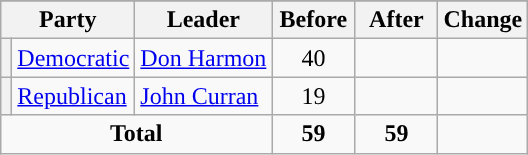<table class="wikitable" style="text-align:center;">
<tr>
</tr>
<tr>
<th colspan="2">Party</th>
<th>Leader</th>
<th style="width:3em">Before</th>
<th style="width:3em">After</th>
<th style="width:3em">Change</th>
</tr>
<tr>
<th style="background-color:"></th>
<td style="text-align:left;"><a href='#'>Democratic</a></td>
<td style="text-align:left;"><a href='#'>Don Harmon</a></td>
<td>40</td>
<td></td>
<td></td>
</tr>
<tr>
<th style="background-color:"></th>
<td style="text-align:left;"><a href='#'>Republican</a></td>
<td style="text-align:left;"><a href='#'>John Curran</a></td>
<td>19</td>
<td></td>
<td></td>
</tr>
<tr>
<td colspan="3"><strong>Total</strong></td>
<td><strong>59</strong></td>
<td><strong>59</strong></td>
<td></td>
</tr>
</table>
